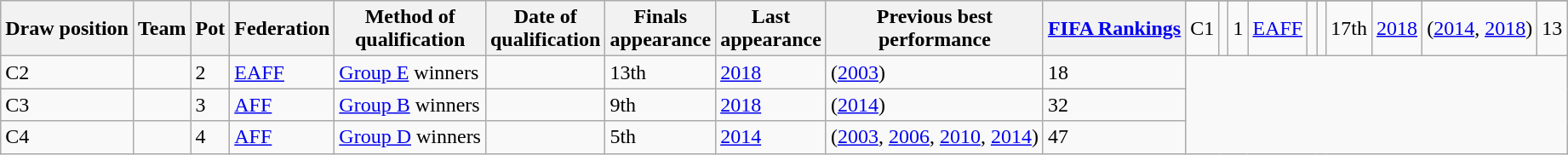<table class="wikitable sortable">
<tr>
<th rowspan="2">Draw position</th>
<th rowspan="2">Team</th>
<th rowspan="2">Pot</th>
<th rowspan="2">Federation</th>
<th rowspan="2">Method of<br>qualification</th>
<th rowspan="2">Date of<br>qualification</th>
<th rowspan="2">Finals<br>appearance</th>
<th rowspan="2">Last<br>appearance</th>
<th rowspan="2">Previous best<br>performance</th>
<th rowspan="2"><a href='#'>FIFA Rankings</a></th>
</tr>
<tr>
<td>C1</td>
<td style=white-space:nowrap></td>
<td>1</td>
<td><a href='#'>EAFF</a></td>
<td></td>
<td></td>
<td>17th</td>
<td><a href='#'>2018</a></td>
<td> (<a href='#'>2014</a>, <a href='#'>2018</a>)</td>
<td>13</td>
</tr>
<tr>
<td>C2</td>
<td style=white-space:nowrap></td>
<td>2</td>
<td><a href='#'>EAFF</a></td>
<td><a href='#'>Group E</a> winners</td>
<td></td>
<td>13th</td>
<td><a href='#'>2018</a></td>
<td> (<a href='#'>2003</a>)</td>
<td>18</td>
</tr>
<tr>
<td>C3</td>
<td style=white-space:nowrap></td>
<td>3</td>
<td><a href='#'>AFF</a></td>
<td><a href='#'>Group B</a> winners</td>
<td></td>
<td>9th</td>
<td><a href='#'>2018</a></td>
<td> (<a href='#'>2014</a>)</td>
<td>32</td>
</tr>
<tr>
<td>C4</td>
<td style=white-space:nowrap></td>
<td>4</td>
<td><a href='#'>AFF</a></td>
<td><a href='#'>Group D</a> winners</td>
<td></td>
<td>5th</td>
<td><a href='#'>2014</a></td>
<td> (<a href='#'>2003</a>, <a href='#'>2006</a>, <a href='#'>2010</a>, <a href='#'>2014</a>)</td>
<td>47</td>
</tr>
</table>
